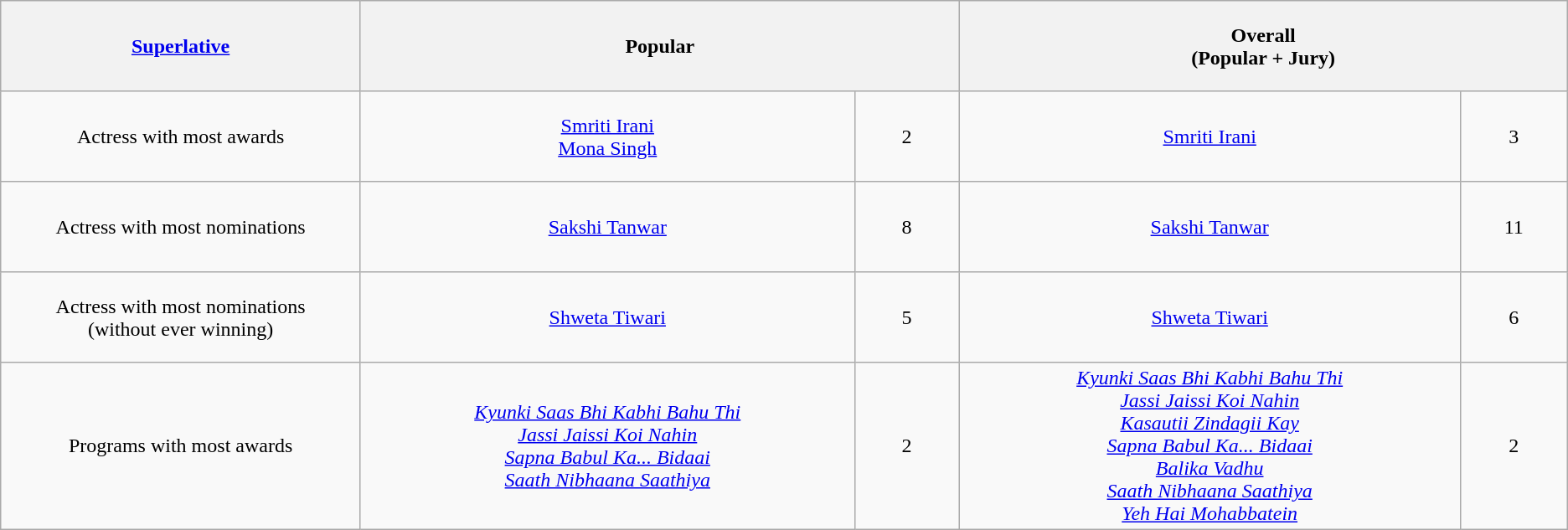<table class="wikitable" style="text-align: center">
<tr style="height:4.5em;">
<th style="width:350px;"><a href='#'>Superlative</a></th>
<th colspan="2" style="width:600px;">Popular</th>
<th colspan="2" style="width:600px;">Overall<br>(Popular + Jury)</th>
</tr>
<tr style="height:4.5em;">
<td style="width:350px;">Actress with most awards</td>
<td style="width:500px;"><a href='#'>Smriti Irani</a><br><a href='#'>Mona Singh</a></td>
<td style="width:100px;">2</td>
<td style="width:500px;"><a href='#'>Smriti Irani</a></td>
<td style="width:100px;">3</td>
</tr>
<tr style="height:4.5em;">
<td>Actress with most nominations</td>
<td style="width:500px;"><a href='#'>Sakshi Tanwar</a></td>
<td style="width:100px;">8</td>
<td style="width:500px;"><a href='#'>Sakshi Tanwar</a></td>
<td style="width:100px;">11</td>
</tr>
<tr style="height:4.5em;">
<td>Actress with most nominations<br>(without ever winning)</td>
<td style="width:500px;"><a href='#'>Shweta Tiwari</a></td>
<td style="width:100px;">5</td>
<td style="width:500px;"><a href='#'>Shweta Tiwari</a></td>
<td style="width:100px;">6</td>
</tr>
<tr style="height:4.5em;">
<td>Programs with most awards</td>
<td><em><a href='#'>Kyunki Saas Bhi Kabhi Bahu Thi</a></em><br><em><a href='#'>Jassi Jaissi Koi Nahin</a></em><br><em><a href='#'>Sapna Babul Ka... Bidaai</a></em><br><em><a href='#'>Saath Nibhaana Saathiya</a></em></td>
<td>2</td>
<td><em><a href='#'>Kyunki Saas Bhi Kabhi Bahu Thi</a></em><br><em><a href='#'>Jassi Jaissi Koi Nahin</a></em><br><a href='#'><em>Kasautii Zindagii Kay</em></a><br><em><a href='#'>Sapna Babul Ka... Bidaai</a></em><br><em><a href='#'>Balika Vadhu</a></em><br><em><a href='#'>Saath Nibhaana Saathiya</a></em><br><em><a href='#'>Yeh Hai Mohabbatein</a></em></td>
<td>2</td>
</tr>
</table>
